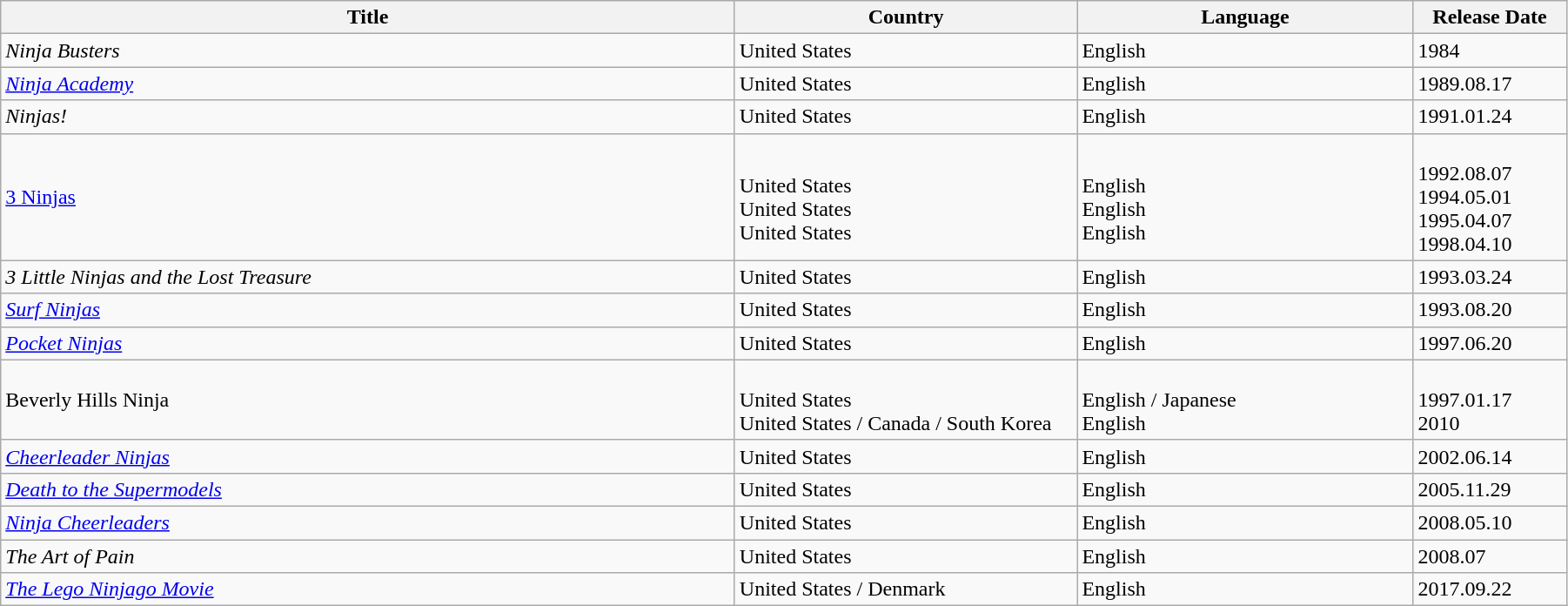<table class="wikitable">
<tr>
<th width="555">Title</th>
<th width="255">Country</th>
<th width="250">Language</th>
<th width="110">Release Date</th>
</tr>
<tr>
<td><em>Ninja Busters</em></td>
<td>United States</td>
<td>English</td>
<td>1984</td>
</tr>
<tr>
<td><em><a href='#'>Ninja Academy</a></em></td>
<td>United States</td>
<td>English</td>
<td>1989.08.17</td>
</tr>
<tr>
<td><em> Ninjas!</em></td>
<td>United States</td>
<td>English</td>
<td>1991.01.24</td>
</tr>
<tr>
<td><a href='#'>3 Ninjas</a><br></td>
<td><br>United States<br>United States<br>United States</td>
<td><br>English<br>English<br>English</td>
<td><br>1992.08.07<br>1994.05.01<br>1995.04.07<br>1998.04.10</td>
</tr>
<tr>
<td><em>3 Little Ninjas and the Lost Treasure</em></td>
<td>United States</td>
<td>English</td>
<td>1993.03.24</td>
</tr>
<tr>
<td><em><a href='#'>Surf Ninjas</a></em></td>
<td>United States</td>
<td>English</td>
<td>1993.08.20</td>
</tr>
<tr>
<td><em><a href='#'>Pocket Ninjas</a></em></td>
<td>United States</td>
<td>English</td>
<td>1997.06.20</td>
</tr>
<tr>
<td>Beverly Hills Ninja<br></td>
<td><br>United States<br>United States / Canada / South Korea</td>
<td><br>English / Japanese<br>English</td>
<td><br>1997.01.17<br>2010</td>
</tr>
<tr>
<td><em><a href='#'>Cheerleader Ninjas</a></em></td>
<td>United States</td>
<td>English</td>
<td>2002.06.14</td>
</tr>
<tr>
<td><em><a href='#'>Death to the Supermodels</a></em></td>
<td>United States</td>
<td>English</td>
<td>2005.11.29</td>
</tr>
<tr>
<td><em><a href='#'>Ninja Cheerleaders</a></em></td>
<td>United States</td>
<td>English</td>
<td>2008.05.10</td>
</tr>
<tr>
<td><em>The Art of Pain</em></td>
<td>United States</td>
<td>English</td>
<td>2008.07</td>
</tr>
<tr>
<td><em><a href='#'>The Lego Ninjago Movie</a></em> </td>
<td>United States / Denmark</td>
<td>English</td>
<td>2017.09.22</td>
</tr>
</table>
